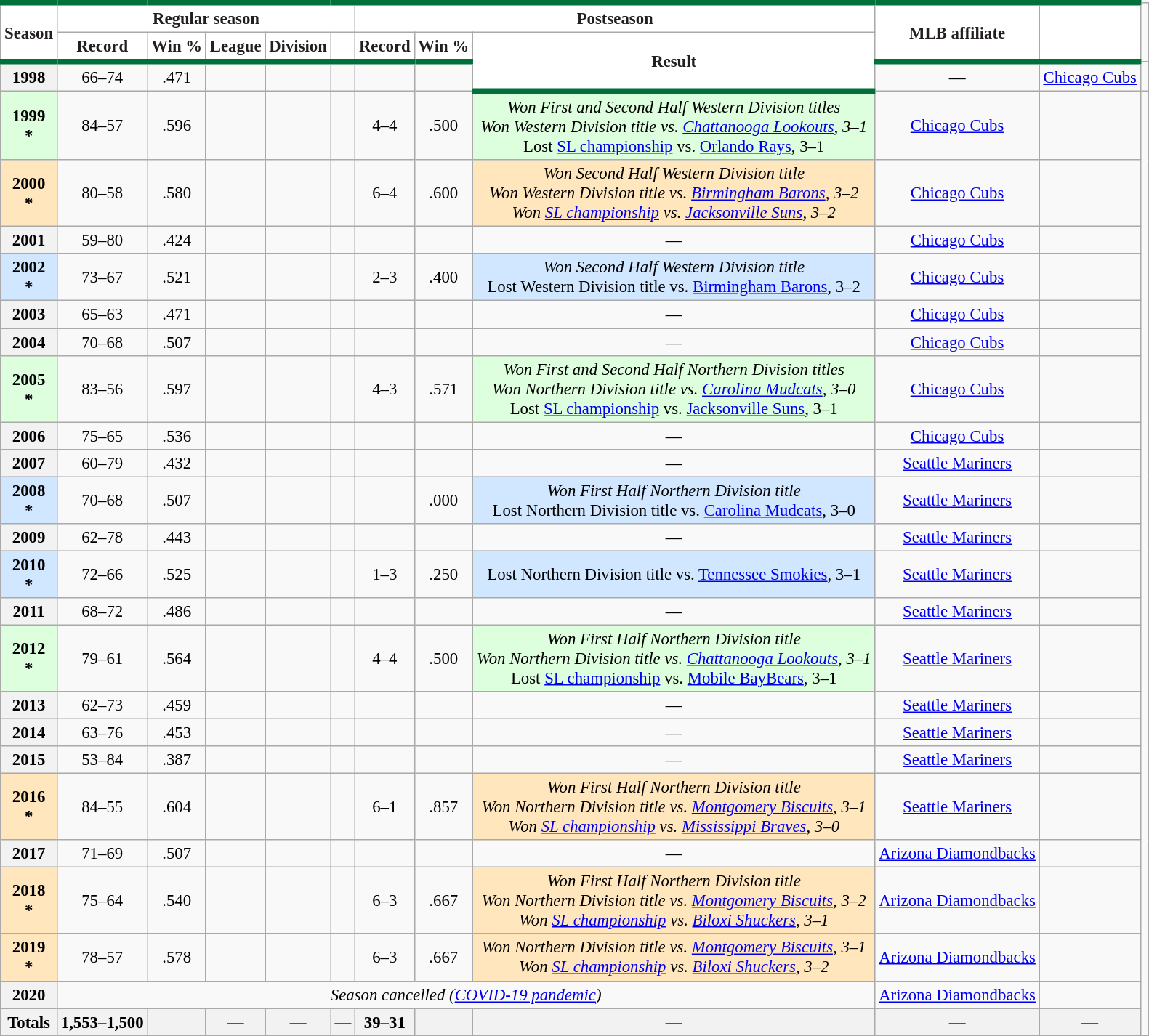<table class="wikitable sortable plainrowheaders" style="font-size: 95%; text-align:center;">
<tr>
<th rowspan="2" scope="col" style="background-color:#ffffff; border-top:#00703c 5px solid; border-bottom:#00703c 5px solid; color:#231f20">Season</th>
<th colspan="5" scope="col" style="background-color:#ffffff; border-top:#00703c 5px solid; color:#231f20">Regular season</th>
<th colspan="3" scope="col" style="background-color:#ffffff; border-top:#00703c 5px solid; color:#231f20">Postseason</th>
<th rowspan="2" scope="col" style="background-color:#ffffff; border-top:#00703c 5px solid; border-bottom:#00703c 5px solid; color:#231f20">MLB affiliate</th>
<th rowspan="2" class="unsortable" scope="col" style="background-color:#ffffff; border-top:#00703c 5px solid; border-bottom:#00703c 5px solid; color:#231f20"></th>
</tr>
<tr>
<th scope="col" style="background-color:#ffffff; border-bottom:#00703c 5px solid; color:#231f20">Record</th>
<th scope="col" style="background-color:#ffffff; border-bottom:#00703c 5px solid; color:#231f20">Win %</th>
<th scope="col" style="background-color:#ffffff; border-bottom:#00703c 5px solid; color:#231f20">League</th>
<th scope="col" style="background-color:#ffffff; border-bottom:#00703c 5px solid; color:#231f20">Division</th>
<th scope="col" style="background-color:#ffffff; border-bottom:#00703c 5px solid; color:#231f20"></th>
<th scope="col" style="background-color:#ffffff; border-bottom:#00703c 5px solid; color:#231f20">Record</th>
<th scope="col" style="background-color:#ffffff; border-bottom:#00703c 5px solid; color:#231f20">Win %</th>
<th class="unsortable" rowspan="2" scope="col" style="background-color:#ffffff; border-bottom:#00703c 5px solid; color:#231f20">Result</th>
</tr>
<tr>
<th scope="row" style="text-align:center">1998</th>
<td>66–74</td>
<td>.471</td>
<td></td>
<td></td>
<td></td>
<td></td>
<td></td>
<td>—</td>
<td><a href='#'>Chicago Cubs</a></td>
<td></td>
</tr>
<tr>
<th scope="row" style="text-align:center; background-color:#DDFFDD">1999<br> *</th>
<td>84–57</td>
<td>.596</td>
<td></td>
<td></td>
<td></td>
<td>4–4</td>
<td>.500</td>
<td style="background-color:#DDFFDD"><em>Won First and Second Half Western Division titles</em><br><em>Won Western Division title vs. <a href='#'>Chattanooga Lookouts</a>, 3–1</em><br>Lost <a href='#'>SL championship</a> vs. <a href='#'>Orlando Rays</a>, 3–1</td>
<td><a href='#'>Chicago Cubs</a></td>
<td></td>
</tr>
<tr>
<th scope="row" style="text-align:center; background-color:#FFE6BD">2000<br>  *</th>
<td>80–58</td>
<td>.580</td>
<td></td>
<td></td>
<td></td>
<td>6–4</td>
<td>.600</td>
<td style="background-color:#FFE6BD"><em>Won Second Half Western Division title</em><br><em>Won Western Division title vs. <a href='#'>Birmingham Barons</a>, 3–2</em><br><em>Won <a href='#'>SL championship</a> vs. <a href='#'>Jacksonville Suns</a>, 3–2</em></td>
<td><a href='#'>Chicago Cubs</a></td>
<td></td>
</tr>
<tr>
<th scope="row" style="text-align:center">2001</th>
<td>59–80</td>
<td>.424</td>
<td></td>
<td></td>
<td></td>
<td></td>
<td></td>
<td>—</td>
<td><a href='#'>Chicago Cubs</a></td>
<td></td>
</tr>
<tr>
<th scope="row" style="text-align:center; background-color:#D0E7FF">2002<br>*</th>
<td>73–67</td>
<td>.521</td>
<td></td>
<td></td>
<td></td>
<td>2–3</td>
<td>.400</td>
<td style="background-color:#D0E7FF"><em>Won Second Half Western Division title</em><br>Lost Western Division title vs. <a href='#'>Birmingham Barons</a>, 3–2</td>
<td><a href='#'>Chicago Cubs</a></td>
<td></td>
</tr>
<tr>
<th scope="row" style="text-align:center">2003</th>
<td>65–63</td>
<td>.471</td>
<td></td>
<td></td>
<td></td>
<td></td>
<td></td>
<td>—</td>
<td><a href='#'>Chicago Cubs</a></td>
<td></td>
</tr>
<tr>
<th scope="row" style="text-align:center">2004</th>
<td>70–68</td>
<td>.507</td>
<td></td>
<td></td>
<td></td>
<td></td>
<td></td>
<td>—</td>
<td><a href='#'>Chicago Cubs</a></td>
<td></td>
</tr>
<tr>
<th scope="row" style="text-align:center; background-color:#DDFFDD">2005<br> *</th>
<td>83–56</td>
<td>.597</td>
<td></td>
<td></td>
<td></td>
<td>4–3</td>
<td>.571</td>
<td style="background-color:#DDFFDD"><em>Won First and Second Half Northern Division titles</em><br><em>Won Northern Division title vs. <a href='#'>Carolina Mudcats</a>, 3–0</em><br>Lost <a href='#'>SL championship</a> vs. <a href='#'>Jacksonville Suns</a>, 3–1</td>
<td><a href='#'>Chicago Cubs</a></td>
<td></td>
</tr>
<tr>
<th scope="row" style="text-align:center">2006</th>
<td>75–65</td>
<td>.536</td>
<td></td>
<td></td>
<td></td>
<td></td>
<td></td>
<td>—</td>
<td><a href='#'>Chicago Cubs</a></td>
<td></td>
</tr>
<tr>
<th scope="row" style="text-align:center">2007</th>
<td>60–79</td>
<td>.432</td>
<td></td>
<td></td>
<td></td>
<td></td>
<td></td>
<td>—</td>
<td><a href='#'>Seattle Mariners</a></td>
<td></td>
</tr>
<tr>
<th scope="row" style="text-align:center; background-color:#D0E7FF">2008<br>*</th>
<td>70–68</td>
<td>.507</td>
<td></td>
<td></td>
<td></td>
<td></td>
<td>.000</td>
<td style="background-color:#D0E7FF"><em>Won First Half Northern Division title</em><br>Lost Northern Division title vs. <a href='#'>Carolina Mudcats</a>, 3–0</td>
<td><a href='#'>Seattle Mariners</a></td>
<td></td>
</tr>
<tr>
<th scope="row" style="text-align:center">2009</th>
<td>62–78</td>
<td>.443</td>
<td></td>
<td></td>
<td></td>
<td></td>
<td></td>
<td>—</td>
<td><a href='#'>Seattle Mariners</a></td>
<td></td>
</tr>
<tr>
<th scope="row" style="text-align:center; background-color:#D0E7FF">2010<br>*</th>
<td>72–66</td>
<td>.525</td>
<td></td>
<td></td>
<td></td>
<td>1–3</td>
<td>.250</td>
<td style="background-color:#D0E7FF">Lost Northern Division title vs. <a href='#'>Tennessee Smokies</a>, 3–1</td>
<td><a href='#'>Seattle Mariners</a></td>
<td></td>
</tr>
<tr>
<th scope="row" style="text-align:center">2011</th>
<td>68–72</td>
<td>.486</td>
<td></td>
<td></td>
<td></td>
<td></td>
<td></td>
<td>—</td>
<td><a href='#'>Seattle Mariners</a></td>
<td></td>
</tr>
<tr>
<th scope="row" style="text-align:center; background-color:#DDFFDD">2012<br> *</th>
<td>79–61</td>
<td>.564</td>
<td></td>
<td></td>
<td></td>
<td>4–4</td>
<td>.500</td>
<td style="background-color:#DDFFDD"><em>Won First Half Northern Division title</em><br><em>Won Northern Division title vs. <a href='#'>Chattanooga Lookouts</a>, 3–1</em><br>Lost <a href='#'>SL championship</a> vs. <a href='#'>Mobile BayBears</a>, 3–1</td>
<td><a href='#'>Seattle Mariners</a></td>
<td></td>
</tr>
<tr>
<th scope="row" style="text-align:center">2013</th>
<td>62–73</td>
<td>.459</td>
<td></td>
<td></td>
<td></td>
<td></td>
<td></td>
<td>—</td>
<td><a href='#'>Seattle Mariners</a></td>
<td></td>
</tr>
<tr>
<th scope="row" style="text-align:center">2014</th>
<td>63–76</td>
<td>.453</td>
<td></td>
<td></td>
<td></td>
<td></td>
<td></td>
<td>—</td>
<td><a href='#'>Seattle Mariners</a></td>
<td></td>
</tr>
<tr>
<th scope="row" style="text-align:center">2015</th>
<td>53–84</td>
<td>.387</td>
<td></td>
<td></td>
<td></td>
<td></td>
<td></td>
<td>—</td>
<td><a href='#'>Seattle Mariners</a></td>
<td></td>
</tr>
<tr>
<th scope="row" style="text-align:center; background-color:#FFE6BD">2016<br>  *</th>
<td>84–55</td>
<td>.604</td>
<td></td>
<td></td>
<td></td>
<td>6–1</td>
<td>.857</td>
<td style="background-color:#FFE6BD"><em>Won First Half Northern Division title</em><br><em>Won Northern Division title vs. <a href='#'>Montgomery Biscuits</a>, 3–1</em><br><em>Won <a href='#'>SL championship</a> vs. <a href='#'>Mississippi Braves</a>, 3–0</em></td>
<td><a href='#'>Seattle Mariners</a></td>
<td></td>
</tr>
<tr>
<th scope="row" style="text-align:center">2017</th>
<td>71–69</td>
<td>.507</td>
<td></td>
<td></td>
<td></td>
<td></td>
<td></td>
<td>—</td>
<td><a href='#'>Arizona Diamondbacks</a></td>
<td></td>
</tr>
<tr>
<th scope="row" style="text-align:center; background-color:#FFE6BD">2018<br>  *</th>
<td>75–64</td>
<td>.540</td>
<td></td>
<td></td>
<td></td>
<td>6–3</td>
<td>.667</td>
<td style="background-color:#FFE6BD"><em>Won First Half Northern Division title</em><br><em>Won Northern Division title vs. <a href='#'>Montgomery Biscuits</a>, 3–2</em><br><em>Won <a href='#'>SL championship</a> vs. <a href='#'>Biloxi Shuckers</a>, 3–1</em></td>
<td><a href='#'>Arizona Diamondbacks</a></td>
<td></td>
</tr>
<tr>
<th scope="row" style="text-align:center; background-color:#FFE6BD">2019<br>  *</th>
<td>78–57</td>
<td>.578</td>
<td></td>
<td></td>
<td></td>
<td>6–3</td>
<td>.667</td>
<td style="background-color:#FFE6BD"><em>Won Northern Division title vs. <a href='#'>Montgomery Biscuits</a>, 3–1</em><br><em>Won <a href='#'>SL championship</a> vs. <a href='#'>Biloxi Shuckers</a>, 3–2</em></td>
<td><a href='#'>Arizona Diamondbacks</a></td>
<td></td>
</tr>
<tr>
<th scope="row" style="text-align:center">2020</th>
<td colspan="8"><em>Season cancelled (<a href='#'>COVID-19 pandemic</a>)</em></td>
<td><a href='#'>Arizona Diamondbacks</a></td>
<td></td>
</tr>
<tr class="sortbottom">
<th scope="row" style="text-align:center"><strong>Totals</strong></th>
<th>1,553–1,500</th>
<th></th>
<th>—</th>
<th>—</th>
<th>—</th>
<th>39–31</th>
<th></th>
<th>—</th>
<th>—</th>
<th>—</th>
</tr>
</table>
